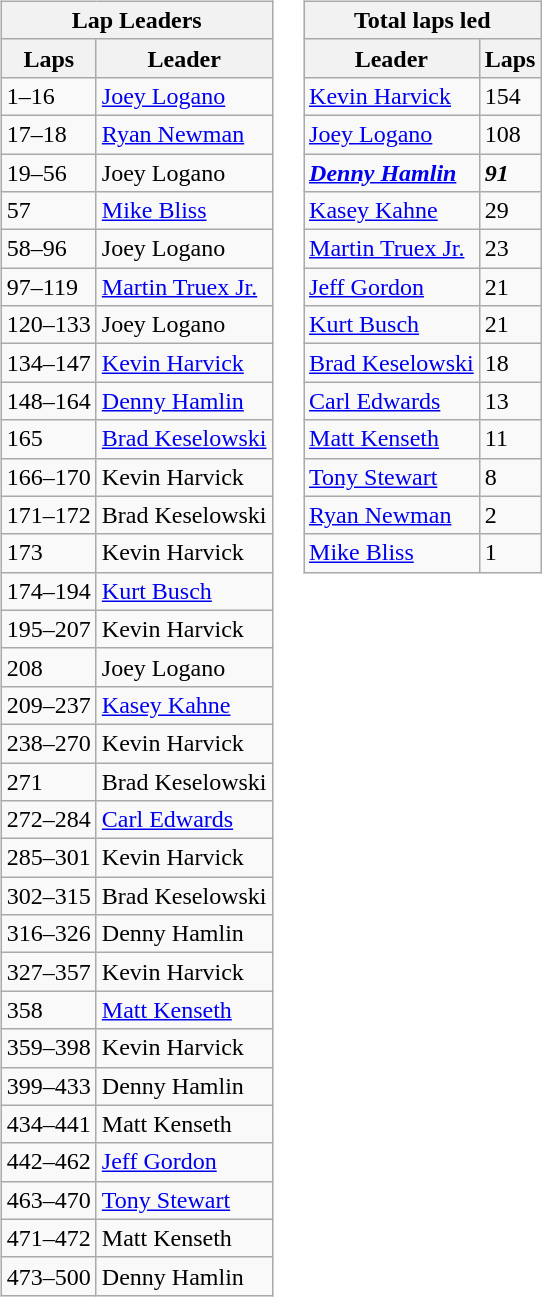<table>
<tr>
<td><br><table class="wikitable">
<tr>
<th colspan="4">Lap Leaders</th>
</tr>
<tr>
<th>Laps</th>
<th>Leader</th>
</tr>
<tr>
<td>1–16</td>
<td><a href='#'>Joey Logano</a></td>
</tr>
<tr>
<td>17–18</td>
<td><a href='#'>Ryan Newman</a></td>
</tr>
<tr>
<td>19–56</td>
<td>Joey Logano</td>
</tr>
<tr>
<td>57</td>
<td><a href='#'>Mike Bliss</a></td>
</tr>
<tr>
<td>58–96</td>
<td>Joey Logano</td>
</tr>
<tr>
<td>97–119</td>
<td><a href='#'>Martin Truex Jr.</a></td>
</tr>
<tr>
<td>120–133</td>
<td>Joey Logano</td>
</tr>
<tr>
<td>134–147</td>
<td><a href='#'>Kevin Harvick</a></td>
</tr>
<tr>
<td>148–164</td>
<td><a href='#'>Denny Hamlin</a></td>
</tr>
<tr>
<td>165</td>
<td><a href='#'>Brad Keselowski</a></td>
</tr>
<tr>
<td>166–170</td>
<td>Kevin Harvick</td>
</tr>
<tr>
<td>171–172</td>
<td>Brad Keselowski</td>
</tr>
<tr>
<td>173</td>
<td>Kevin Harvick</td>
</tr>
<tr>
<td>174–194</td>
<td><a href='#'>Kurt Busch</a></td>
</tr>
<tr>
<td>195–207</td>
<td>Kevin Harvick</td>
</tr>
<tr>
<td>208</td>
<td>Joey Logano</td>
</tr>
<tr>
<td>209–237</td>
<td><a href='#'>Kasey Kahne</a></td>
</tr>
<tr>
<td>238–270</td>
<td>Kevin Harvick</td>
</tr>
<tr>
<td>271</td>
<td>Brad Keselowski</td>
</tr>
<tr>
<td>272–284</td>
<td><a href='#'>Carl Edwards</a></td>
</tr>
<tr>
<td>285–301</td>
<td>Kevin Harvick</td>
</tr>
<tr>
<td>302–315</td>
<td>Brad Keselowski</td>
</tr>
<tr>
<td>316–326</td>
<td>Denny Hamlin</td>
</tr>
<tr>
<td>327–357</td>
<td>Kevin Harvick</td>
</tr>
<tr>
<td>358</td>
<td><a href='#'>Matt Kenseth</a></td>
</tr>
<tr>
<td>359–398</td>
<td>Kevin Harvick</td>
</tr>
<tr>
<td>399–433</td>
<td>Denny Hamlin</td>
</tr>
<tr>
<td>434–441</td>
<td>Matt Kenseth</td>
</tr>
<tr>
<td>442–462</td>
<td><a href='#'>Jeff Gordon</a></td>
</tr>
<tr>
<td>463–470</td>
<td><a href='#'>Tony Stewart</a></td>
</tr>
<tr>
<td>471–472</td>
<td>Matt Kenseth</td>
</tr>
<tr>
<td>473–500</td>
<td>Denny Hamlin</td>
</tr>
</table>
</td>
<td valign="top"><br><table class="wikitable">
<tr>
<th colspan="2">Total laps led</th>
</tr>
<tr>
<th>Leader</th>
<th>Laps</th>
</tr>
<tr>
<td><a href='#'>Kevin Harvick</a></td>
<td>154</td>
</tr>
<tr>
<td><a href='#'>Joey Logano</a></td>
<td>108</td>
</tr>
<tr>
<td><strong><em><a href='#'>Denny Hamlin</a></em></strong></td>
<td><strong><em>91</em></strong></td>
</tr>
<tr>
<td><a href='#'>Kasey Kahne</a></td>
<td>29</td>
</tr>
<tr>
<td><a href='#'>Martin Truex Jr.</a></td>
<td>23</td>
</tr>
<tr>
<td><a href='#'>Jeff Gordon</a></td>
<td>21</td>
</tr>
<tr>
<td><a href='#'>Kurt Busch</a></td>
<td>21</td>
</tr>
<tr>
<td><a href='#'>Brad Keselowski</a></td>
<td>18</td>
</tr>
<tr>
<td><a href='#'>Carl Edwards</a></td>
<td>13</td>
</tr>
<tr>
<td><a href='#'>Matt Kenseth</a></td>
<td>11</td>
</tr>
<tr>
<td><a href='#'>Tony Stewart</a></td>
<td>8</td>
</tr>
<tr>
<td><a href='#'>Ryan Newman</a></td>
<td>2</td>
</tr>
<tr>
<td><a href='#'>Mike Bliss</a></td>
<td>1</td>
</tr>
</table>
</td>
</tr>
</table>
